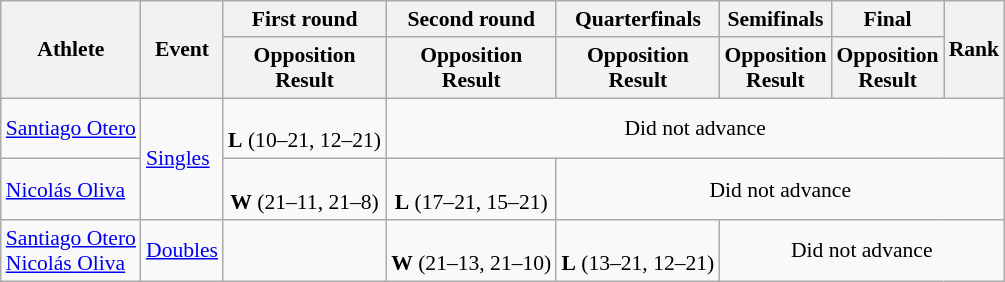<table class="wikitable" style="font-size:90%">
<tr>
<th rowspan="2">Athlete</th>
<th rowspan="2">Event</th>
<th>First round</th>
<th>Second round</th>
<th>Quarterfinals</th>
<th>Semifinals</th>
<th>Final</th>
<th rowspan="2">Rank</th>
</tr>
<tr>
<th>Opposition<br>Result</th>
<th>Opposition<br>Result</th>
<th>Opposition<br>Result</th>
<th>Opposition<br>Result</th>
<th>Opposition<br>Result</th>
</tr>
<tr>
<td><a href='#'>Santiago Otero</a></td>
<td rowspan=2><a href='#'>Singles</a></td>
<td align=center><br><strong>L</strong> (10–21, 12–21)</td>
<td align=center colspan=5>Did not advance</td>
</tr>
<tr>
<td><a href='#'>Nicolás Oliva</a></td>
<td align=center><br><strong>W</strong> (21–11, 21–8)</td>
<td align=center><br><strong>L</strong> (17–21, 15–21)</td>
<td align=center colspan=4>Did not advance</td>
</tr>
<tr>
<td><a href='#'>Santiago Otero</a><br><a href='#'>Nicolás Oliva</a></td>
<td rowspan=2><a href='#'>Doubles</a></td>
<td></td>
<td align=center><br><strong>W</strong> (21–13, 21–10)</td>
<td align=center><br><strong>L</strong> (13–21, 12–21)</td>
<td align=center colspan=3>Did not advance</td>
</tr>
</table>
